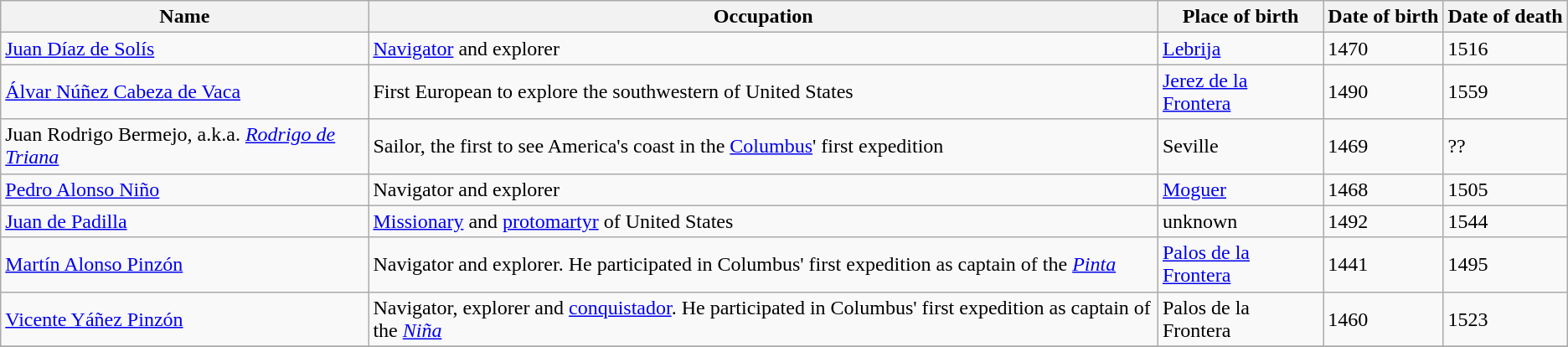<table class="wikitable">
<tr>
<th align=center>Name</th>
<th align=center>Occupation</th>
<th align=center nowrap>Place of birth</th>
<th align=center nowrap>Date of birth</th>
<th align=center nowrap>Date of death</th>
</tr>
<tr>
<td><a href='#'>Juan Díaz de Solís</a></td>
<td><a href='#'>Navigator</a> and explorer</td>
<td><a href='#'>Lebrija</a></td>
<td>1470</td>
<td>1516</td>
</tr>
<tr>
<td><a href='#'>Álvar Núñez Cabeza de Vaca</a></td>
<td>First European to explore the southwestern of United States</td>
<td><a href='#'>Jerez de la Frontera</a></td>
<td>1490</td>
<td>1559</td>
</tr>
<tr>
<td>Juan Rodrigo Bermejo, a.k.a. <em><a href='#'>Rodrigo de Triana</a></em></td>
<td>Sailor, the first to see America's coast in the <a href='#'>Columbus</a>' first expedition</td>
<td>Seville</td>
<td>1469</td>
<td>??</td>
</tr>
<tr>
<td><a href='#'>Pedro Alonso Niño</a></td>
<td>Navigator and explorer</td>
<td><a href='#'>Moguer</a></td>
<td>1468</td>
<td>1505</td>
</tr>
<tr>
<td><a href='#'>Juan de Padilla</a></td>
<td><a href='#'>Missionary</a> and <a href='#'>protomartyr</a> of United States</td>
<td>unknown</td>
<td>1492</td>
<td>1544</td>
</tr>
<tr>
<td><a href='#'>Martín Alonso Pinzón</a></td>
<td>Navigator and explorer. He participated in Columbus' first expedition as captain of the <em><a href='#'>Pinta</a></em></td>
<td><a href='#'>Palos de la Frontera</a></td>
<td>1441</td>
<td>1495</td>
</tr>
<tr>
<td><a href='#'>Vicente Yáñez Pinzón</a></td>
<td>Navigator, explorer and <a href='#'>conquistador</a>. He participated in Columbus' first expedition as captain of the <em><a href='#'>Niña</a></em></td>
<td>Palos de la Frontera</td>
<td>1460</td>
<td>1523</td>
</tr>
<tr>
</tr>
</table>
